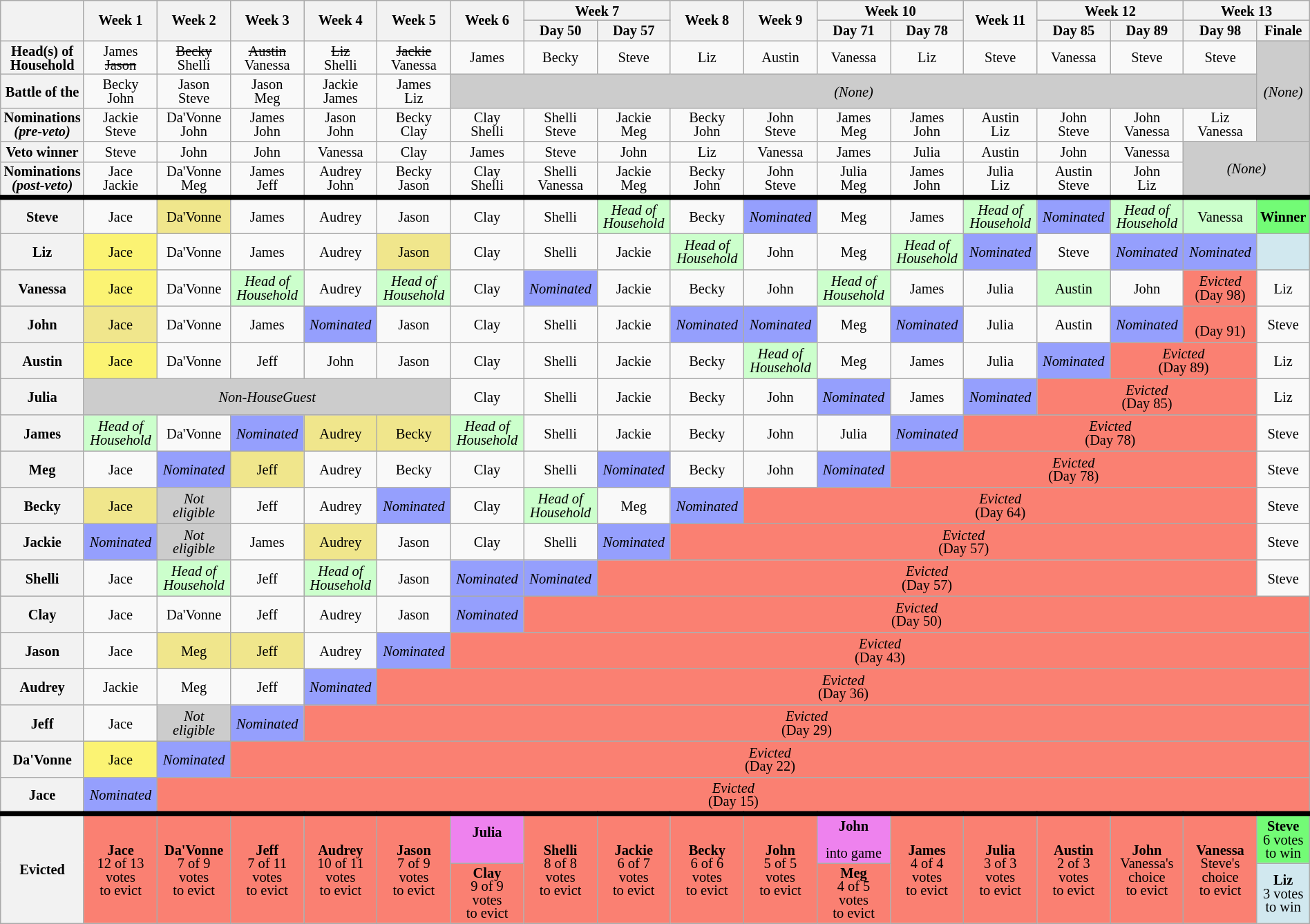<table class="wikitable" style="text-align:center; line-height:13px; font-size:85%; width:100%;">
<tr>
<th rowspan="2"></th>
<th scope="col" rowspan="2" style="width:6%">Week 1</th>
<th scope="col" rowspan="2" style="width:6%">Week 2</th>
<th scope="col" rowspan="2" style="width:6%">Week 3</th>
<th scope="col" rowspan="2" style="width:6%">Week 4</th>
<th scope="col" rowspan="2" style="width:6%">Week 5</th>
<th scope="col" rowspan="2" style="width:6%">Week 6</th>
<th scope="colgroup" colspan="2" style="width:6%">Week 7</th>
<th scope="col" rowspan="2" style="width:6%">Week 8</th>
<th scope="col" rowspan="2" style="width:6%">Week 9</th>
<th scope="colgroup" colspan="2" style="width:6%">Week 10</th>
<th scope="col" rowspan="2" style="width:6%">Week 11</th>
<th scope="colgroup" colspan="2" style="width:6%">Week 12</th>
<th scope="colgroup" colspan="2" style="width:6%">Week 13</th>
</tr>
<tr>
<th style="width:6%">Day 50</th>
<th style="width:6%">Day 57</th>
<th style="width:6%">Day 71</th>
<th style="width:6%">Day 78</th>
<th style="width:6%">Day 85</th>
<th style="width:6%">Day 89</th>
<th style="width:6%">Day 98</th>
<th style="width:6%">Finale</th>
</tr>
<tr>
<th scope="row">Head(s) of<br>Household</th>
<td>James<br><s>Jason</s></td>
<td><s>Becky</s><br>Shelli</td>
<td><s>Austin</s><br>Vanessa</td>
<td><s>Liz</s><br>Shelli</td>
<td><s>Jackie</s><br>Vanessa</td>
<td>James</td>
<td>Becky</td>
<td>Steve</td>
<td>Liz</td>
<td>Austin</td>
<td>Vanessa</td>
<td>Liz</td>
<td>Steve</td>
<td>Vanessa</td>
<td>Steve</td>
<td>Steve</td>
<td rowspan="3" bgcolor="#ccc"><em>(None)</em></td>
</tr>
<tr>
<th scope="row">Battle of the<br></th>
<td>Becky<br>John</td>
<td>Jason<br>Steve</td>
<td>Jason<br>Meg</td>
<td>Jackie<br>James</td>
<td>James<br>Liz</td>
<td colspan="11" bgcolor="#ccc"><em>(None)</em></td>
</tr>
<tr>
<th scope="row">Nominations<br><em>(pre-veto)</em></th>
<td>Jackie<br>Steve</td>
<td>Da'Vonne<br>John</td>
<td>James<br>John</td>
<td>Jason<br>John</td>
<td>Becky<br>Clay</td>
<td>Clay<br>Shelli</td>
<td>Shelli<br>Steve</td>
<td>Jackie<br>Meg</td>
<td>Becky<br>John</td>
<td>John<br>Steve</td>
<td>James<br>Meg</td>
<td>James<br>John</td>
<td>Austin<br>Liz</td>
<td>John<br>Steve</td>
<td>John<br>Vanessa</td>
<td>Liz<br>Vanessa</td>
</tr>
<tr>
<th scope="row">Veto winner</th>
<td>Steve</td>
<td>John</td>
<td>John</td>
<td>Vanessa</td>
<td>Clay</td>
<td>James</td>
<td>Steve</td>
<td>John</td>
<td>Liz</td>
<td>Vanessa</td>
<td>James</td>
<td>Julia</td>
<td>Austin</td>
<td>John</td>
<td>Vanessa</td>
<td rowspan="2" colspan="2" bgcolor=#ccc><em>(None)</em></td>
</tr>
<tr>
<th scope="row">Nominations<br><em>(post-veto)</em></th>
<td>Jace<br>Jackie</td>
<td>Da'Vonne<br>Meg</td>
<td>James<br>Jeff</td>
<td>Audrey<br>John</td>
<td>Becky<br>Jason</td>
<td>Clay<br>Shelli</td>
<td>Shelli<br>Vanessa</td>
<td>Jackie<br>Meg</td>
<td>Becky<br>John</td>
<td>John<br>Steve</td>
<td>Julia<br>Meg</td>
<td>James<br>John</td>
<td>Julia<br>Liz</td>
<td>Austin<br>Steve</td>
<td>John<br>Liz</td>
</tr>
<tr style="border-top:5px solid; height:35px"">
<th scope="row">Steve</th>
<td>Jace</td>
<td style="background:#F0E68C">Da'Vonne</td>
<td>James</td>
<td>Audrey</td>
<td>Jason</td>
<td>Clay</td>
<td>Shelli</td>
<td style="background:#cfc"><em>Head of<br>Household</em></td>
<td>Becky</td>
<td style="background:#959ffd"><em>Nominated</em></td>
<td>Meg</td>
<td>James</td>
<td style="background:#cfc"><em>Head of<br>Household</em></td>
<td style="background:#959ffd"><em>Nominated</em></td>
<td style="background:#cfc"><em>Head of<br>Household</em></td>
<td style="background:#cfc">Vanessa</td>
<td style="background:#73FB76"><strong>Winner</strong></td>
</tr>
<tr style="height:35px">
<th scope="row">Liz</th>
<td style="background:#FBF373">Jace</td>
<td>Da'Vonne</td>
<td>James</td>
<td>Audrey</td>
<td style="background:#F0E68C">Jason</td>
<td>Clay</td>
<td>Shelli</td>
<td>Jackie</td>
<td style="background:#cfc"><em>Head of<br>Household</em></td>
<td>John</td>
<td>Meg</td>
<td style="background:#cfc"><em>Head of<br>Household</em></td>
<td style="background:#959ffd"><em>Nominated</em></td>
<td>Steve</td>
<td style="background:#959ffd"><em>Nominated</em></td>
<td style="background:#959ffd"><em>Nominated</em></td>
<td style="background:#D1E8EF"></td>
</tr>
<tr style="height:35px">
<th scope="row">Vanessa</th>
<td style="background:#FBF373">Jace</td>
<td>Da'Vonne</td>
<td style="background:#cfc"><em>Head of<br>Household</em></td>
<td>Audrey</td>
<td style="background:#cfc"><em>Head of<br>Household</em></td>
<td>Clay</td>
<td style="background:#959ffd"><em>Nominated</em></td>
<td>Jackie</td>
<td>Becky</td>
<td>John</td>
<td style="background:#cfc"><em>Head of<br>Household</em></td>
<td>James</td>
<td>Julia</td>
<td style="background:#cfc">Austin</td>
<td>John</td>
<td colspan="1" style="background:salmon"><em>Evicted</em><br>(Day 98)</td>
<td>Liz</td>
</tr>
<tr style="height:35px">
<th scope="row">John</th>
<td style="background:#F0E68C">Jace</td>
<td>Da'Vonne</td>
<td>James</td>
<td style="background:#959ffd"><em>Nominated</em></td>
<td>Jason</td>
<td>Clay</td>
<td>Shelli</td>
<td>Jackie</td>
<td style="background:#959ffd"><em>Nominated</em></td>
<td style="background:#959ffd"><em>Nominated</em></td>
<td>Meg</td>
<td style="background:#959ffd"><em>Nominated</em></td>
<td>Julia</td>
<td>Austin</td>
<td style="background:#959ffd"><em>Nominated</em></td>
<td style="background:salmon"><br>(Day 91)</td>
<td>Steve</td>
</tr>
<tr style="height:35px">
<th scope="row">Austin</th>
<td style="background:#FBF373">Jace</td>
<td>Da'Vonne</td>
<td>Jeff</td>
<td>John</td>
<td>Jason</td>
<td>Clay</td>
<td>Shelli</td>
<td>Jackie</td>
<td>Becky</td>
<td style="background:#cfc"><em>Head of<br>Household</em></td>
<td>Meg</td>
<td>James</td>
<td>Julia</td>
<td style="background:#959ffd"><em>Nominated</em></td>
<td colspan="2" style="background:salmon"><em>Evicted</em><br>(Day 89)</td>
<td>Liz</td>
</tr>
<tr style="height:35px">
<th scope="row">Julia</th>
<td colspan="5" bgcolor=#ccc><em>Non-HouseGuest</em></td>
<td>Clay</td>
<td>Shelli</td>
<td>Jackie</td>
<td>Becky</td>
<td>John</td>
<td style="background:#959ffd"><em>Nominated</em></td>
<td>James</td>
<td style="background:#959ffd"><em>Nominated</em></td>
<td colspan="3" style="background:salmon"><em>Evicted</em><br>(Day 85)</td>
<td>Liz</td>
</tr>
<tr style="height:35px">
<th scope="row">James</th>
<td style="background:#cfc"><em>Head of<br>Household</em></td>
<td>Da'Vonne</td>
<td style="background:#959ffd"><em>Nominated</em></td>
<td style="background:#F0E68C">Audrey</td>
<td style="background:#F0E68C">Becky</td>
<td style="background:#cfc"><em>Head of<br>Household</em></td>
<td>Shelli</td>
<td>Jackie</td>
<td>Becky</td>
<td>John</td>
<td>Julia</td>
<td style="background:#959ffd"><em>Nominated</em></td>
<td colspan="4" style="background:salmon"><em>Evicted</em><br>(Day 78)</td>
<td>Steve</td>
</tr>
<tr style="height:35px">
<th scope="row">Meg</th>
<td>Jace</td>
<td style="background:#959ffd"><em>Nominated</em></td>
<td style="background:#F0E68C">Jeff</td>
<td>Audrey</td>
<td>Becky</td>
<td>Clay</td>
<td>Shelli</td>
<td style="background:#959ffd"><em>Nominated</em></td>
<td>Becky</td>
<td>John</td>
<td style="background:#959ffd"><em>Nominated</em></td>
<td colspan="5" style="background:salmon"><em>Evicted</em><br>(Day 78)</td>
<td>Steve</td>
</tr>
<tr style="height:35px">
<th scope="row">Becky</th>
<td style="background:#F0E68C">Jace</td>
<td style="background:#ccc"><em>Not<br>eligible</em></td>
<td>Jeff</td>
<td>Audrey</td>
<td style="background:#959ffd"><em>Nominated</em></td>
<td>Clay</td>
<td style="background:#cfc"><em>Head of<br>Household</em></td>
<td>Meg</td>
<td style="background:#959ffd"><em>Nominated</em></td>
<td colspan="7" style="background:salmon"><em>Evicted</em><br>(Day 64)</td>
<td>Steve</td>
</tr>
<tr style="height:35px">
<th scope="row">Jackie</th>
<td style="background:#959ffd"><em>Nominated</em></td>
<td style="background:#ccc"><em>Not<br>eligible</em></td>
<td>James</td>
<td style="background:#F0E68C">Audrey</td>
<td>Jason</td>
<td>Clay</td>
<td>Shelli</td>
<td style="background:#959ffd"><em>Nominated</em></td>
<td colspan="8" style="background:salmon"><em> Evicted</em><br>(Day 57)</td>
<td>Steve</td>
</tr>
<tr style="height:35px">
<th scope="row">Shelli</th>
<td>Jace</td>
<td style="background:#cfc"><em>Head of<br>Household</em></td>
<td>Jeff</td>
<td style="background:#cfc"><em>Head of<br>Household</em></td>
<td>Jason</td>
<td style="background:#959ffd"><em>Nominated</em></td>
<td style="background:#959ffd"><em>Nominated</em></td>
<td colspan="9" style="background:salmon"><em> Evicted</em><br>(Day 57)</td>
<td>Steve</td>
</tr>
<tr style="height:35px">
<th scope="row">Clay</th>
<td>Jace</td>
<td>Da'Vonne</td>
<td>Jeff</td>
<td>Audrey</td>
<td>Jason</td>
<td style="background:#959ffd"><em>Nominated</em></td>
<td colspan="11" style="background:salmon"><em>Evicted</em><br>(Day 50)</td>
</tr>
<tr style="height:35px">
<th scope="row">Jason</th>
<td>Jace</td>
<td style="background:#F0E68C">Meg</td>
<td style="background:#F0E68C">Jeff</td>
<td>Audrey</td>
<td style="background:#959ffd"><em>Nominated</em></td>
<td colspan="12" style="background:salmon"><em>Evicted</em><br>(Day 43)</td>
</tr>
<tr style="height:35px">
<th scope="row">Audrey</th>
<td>Jackie</td>
<td>Meg</td>
<td>Jeff</td>
<td style="background:#959ffd"><em>Nominated</em></td>
<td colspan="13" style="background:salmon"><em>Evicted</em><br>(Day 36)</td>
</tr>
<tr style="height:35px">
<th scope="row">Jeff</th>
<td>Jace</td>
<td style="background:#ccc"><em>Not<br>eligible</em></td>
<td style="background:#959ffd"><em>Nominated</em></td>
<td colspan="14" style="background:salmon"><em>Evicted</em><br>(Day 29)</td>
</tr>
<tr style="height:35px">
<th scope="row">Da'Vonne</th>
<td style="background:#FBF373">Jace</td>
<td style="background:#959ffd"><em>Nominated</em></td>
<td colspan="15" style="background:salmon"><em>Evicted</em><br>(Day 22)</td>
</tr>
<tr style="height:35px">
<th scope="row">Jace</th>
<td style="background:#959ffd"><em>Nominated</em></td>
<td colspan="16" style="background:salmon"><em>Evicted</em><br>(Day 15)</td>
</tr>
<tr style="border-top:5px solid">
<th scope="rowgroup" rowspan="2">Evicted</th>
<td rowspan="2" style="background:salmon"><strong>Jace</strong><br>12 of 13<br>votes<br>to evict</td>
<td rowspan="2" style="background:salmon"><strong>Da'Vonne</strong><br>7 of 9<br>votes<br>to evict</td>
<td rowspan="2" style="background:salmon"><strong>Jeff</strong><br>7 of 11<br>votes<br>to evict</td>
<td rowspan="2" style="background:salmon"><strong>Audrey</strong><br>10 of 11<br>votes<br>to evict</td>
<td rowspan="2" style="background:salmon"><strong>Jason</strong><br>7 of 9<br>votes<br>to evict</td>
<td style="background:violet"><strong>Julia</strong><br><br></td>
<td rowspan="2" style="background:salmon"><strong>Shelli</strong><br>8 of 8<br>votes<br>to evict</td>
<td rowspan="2" style="background:salmon"><strong>Jackie</strong><br>6 of 7<br>votes<br>to evict</td>
<td rowspan="2" style="background:salmon"><strong>Becky</strong><br>6 of 6<br>votes<br>to evict</td>
<td rowspan="2" style="background:salmon"><strong>John</strong><br>5 of 5<br>votes<br>to evict</td>
<td style="background:violet"><strong>John</strong><br><br>into game</td>
<td rowspan="2" style="background:salmon"><strong>James</strong><br>4 of 4<br>votes<br>to evict</td>
<td rowspan="2" style="background:salmon"><strong>Julia</strong><br>3 of 3<br>votes<br>to evict</td>
<td rowspan="2" style="background:salmon"><strong>Austin</strong><br>2 of 3<br>votes<br>to evict</td>
<td rowspan="2" style="background:salmon"><strong>John</strong><br>Vanessa's<br>choice<br>to evict</td>
<td rowspan="2" style="background:salmon"><strong>Vanessa</strong><br>Steve's<br>choice<br>to evict</td>
<td style="background:#73FB76"><strong>Steve</strong><br>6 votes<br>to win</td>
</tr>
<tr>
<td style="background:salmon"><strong>Clay</strong><br>9 of 9<br>votes<br>to evict</td>
<td style="background:salmon"><strong>Meg</strong><br>4 of 5<br>votes<br>to evict</td>
<td style="background:#D1E8EF"><strong>Liz</strong><br>3 votes<br>to win</td>
</tr>
</table>
